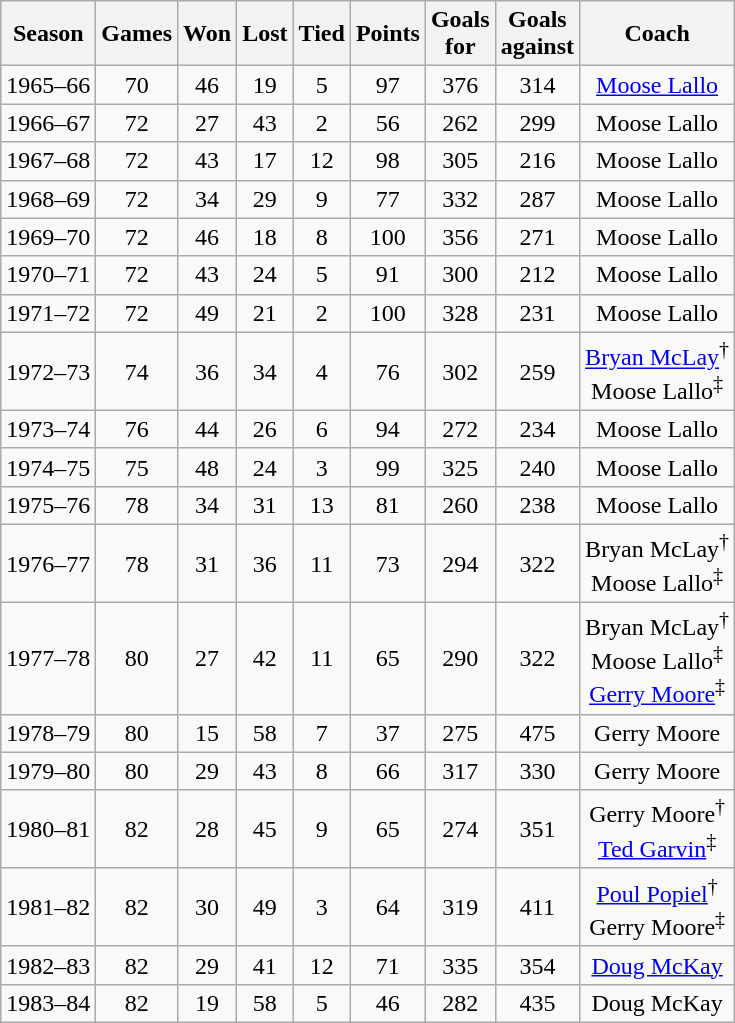<table class="wikitable" style="text-align:center">
<tr>
<th>Season</th>
<th>Games</th>
<th>Won</th>
<th>Lost</th>
<th>Tied</th>
<th>Points</th>
<th>Goals<br>for</th>
<th>Goals<br>against</th>
<th>Coach</th>
</tr>
<tr>
<td>1965–66</td>
<td>70</td>
<td>46</td>
<td>19</td>
<td>5</td>
<td>97</td>
<td>376</td>
<td>314</td>
<td><a href='#'>Moose Lallo</a></td>
</tr>
<tr>
<td>1966–67</td>
<td>72</td>
<td>27</td>
<td>43</td>
<td>2</td>
<td>56</td>
<td>262</td>
<td>299</td>
<td>Moose Lallo</td>
</tr>
<tr>
<td>1967–68</td>
<td>72</td>
<td>43</td>
<td>17</td>
<td>12</td>
<td>98</td>
<td>305</td>
<td>216</td>
<td>Moose Lallo</td>
</tr>
<tr>
<td>1968–69</td>
<td>72</td>
<td>34</td>
<td>29</td>
<td>9</td>
<td>77</td>
<td>332</td>
<td>287</td>
<td>Moose Lallo</td>
</tr>
<tr>
<td>1969–70</td>
<td>72</td>
<td>46</td>
<td>18</td>
<td>8</td>
<td>100</td>
<td>356</td>
<td>271</td>
<td>Moose Lallo</td>
</tr>
<tr>
<td>1970–71</td>
<td>72</td>
<td>43</td>
<td>24</td>
<td>5</td>
<td>91</td>
<td>300</td>
<td>212</td>
<td>Moose Lallo</td>
</tr>
<tr>
<td>1971–72</td>
<td>72</td>
<td>49</td>
<td>21</td>
<td>2</td>
<td>100</td>
<td>328</td>
<td>231</td>
<td>Moose Lallo</td>
</tr>
<tr>
<td>1972–73</td>
<td>74</td>
<td>36</td>
<td>34</td>
<td>4</td>
<td>76</td>
<td>302</td>
<td>259</td>
<td><a href='#'>Bryan McLay</a><sup>†</sup><br>Moose Lallo<sup>‡</sup></td>
</tr>
<tr>
<td>1973–74</td>
<td>76</td>
<td>44</td>
<td>26</td>
<td>6</td>
<td>94</td>
<td>272</td>
<td>234</td>
<td>Moose Lallo</td>
</tr>
<tr>
<td>1974–75</td>
<td>75</td>
<td>48</td>
<td>24</td>
<td>3</td>
<td>99</td>
<td>325</td>
<td>240</td>
<td>Moose Lallo</td>
</tr>
<tr>
<td>1975–76</td>
<td>78</td>
<td>34</td>
<td>31</td>
<td>13</td>
<td>81</td>
<td>260</td>
<td>238</td>
<td>Moose Lallo</td>
</tr>
<tr>
<td>1976–77</td>
<td>78</td>
<td>31</td>
<td>36</td>
<td>11</td>
<td>73</td>
<td>294</td>
<td>322</td>
<td>Bryan McLay<sup>†</sup><br>Moose Lallo<sup>‡</sup></td>
</tr>
<tr>
<td>1977–78</td>
<td>80</td>
<td>27</td>
<td>42</td>
<td>11</td>
<td>65</td>
<td>290</td>
<td>322</td>
<td>Bryan McLay<sup>†</sup><br>Moose Lallo<sup>‡</sup><br><a href='#'>Gerry Moore</a><sup>‡</sup></td>
</tr>
<tr>
<td>1978–79</td>
<td>80</td>
<td>15</td>
<td>58</td>
<td>7</td>
<td>37</td>
<td>275</td>
<td>475</td>
<td>Gerry Moore</td>
</tr>
<tr>
<td>1979–80</td>
<td>80</td>
<td>29</td>
<td>43</td>
<td>8</td>
<td>66</td>
<td>317</td>
<td>330</td>
<td>Gerry Moore</td>
</tr>
<tr>
<td>1980–81</td>
<td>82</td>
<td>28</td>
<td>45</td>
<td>9</td>
<td>65</td>
<td>274</td>
<td>351</td>
<td>Gerry Moore<sup>†</sup><br><a href='#'>Ted Garvin</a><sup>‡</sup></td>
</tr>
<tr>
<td>1981–82</td>
<td>82</td>
<td>30</td>
<td>49</td>
<td>3</td>
<td>64</td>
<td>319</td>
<td>411</td>
<td><a href='#'>Poul Popiel</a><sup>†</sup><br>Gerry Moore<sup>‡</sup></td>
</tr>
<tr>
<td>1982–83</td>
<td>82</td>
<td>29</td>
<td>41</td>
<td>12</td>
<td>71</td>
<td>335</td>
<td>354</td>
<td><a href='#'>Doug McKay</a></td>
</tr>
<tr>
<td>1983–84</td>
<td>82</td>
<td>19</td>
<td>58</td>
<td>5</td>
<td>46</td>
<td>282</td>
<td>435</td>
<td>Doug McKay</td>
</tr>
</table>
